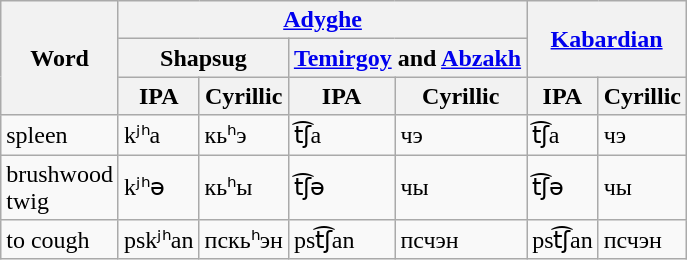<table class="wikitable" border="1" text-align="right">
<tr>
<th rowspan="3">Word</th>
<th colspan="4"><a href='#'>Adyghe</a></th>
<th colspan="2" rowspan="2"><a href='#'>Kabardian</a></th>
</tr>
<tr>
<th colspan="2">Shapsug</th>
<th colspan="2"><a href='#'>Temirgoy</a> and <a href='#'>Abzakh</a></th>
</tr>
<tr>
<th>IPA</th>
<th>Cyrillic</th>
<th>IPA</th>
<th>Cyrillic</th>
<th>IPA</th>
<th>Cyrillic</th>
</tr>
<tr>
<td>spleen</td>
<td>kʲʰa</td>
<td>кьʰэ</td>
<td>t͡ʃa</td>
<td>чэ</td>
<td>t͡ʃa</td>
<td>чэ</td>
</tr>
<tr>
<td>brushwood<br>twig</td>
<td>kʲʰə</td>
<td>кьʰы</td>
<td>t͡ʃə</td>
<td>чы</td>
<td>t͡ʃə</td>
<td>чы</td>
</tr>
<tr>
<td>to cough</td>
<td>pskʲʰan</td>
<td>пскьʰэн</td>
<td>pst͡ʃan</td>
<td>псчэн</td>
<td>pst͡ʃan</td>
<td>псчэн</td>
</tr>
</table>
